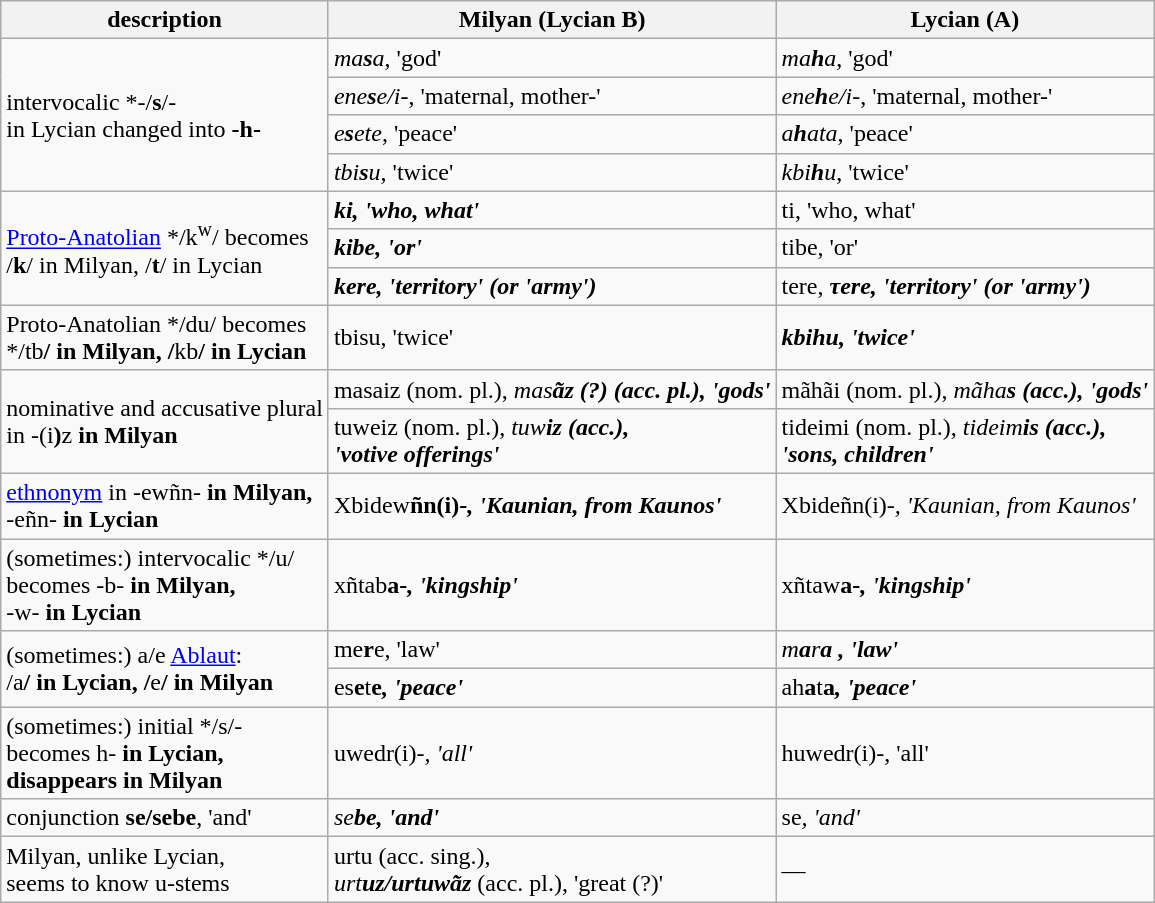<table class="wikitable">
<tr>
<th>description</th>
<th>Milyan (Lycian B)</th>
<th>Lycian (A)</th>
</tr>
<tr>
<td rowspan="4">intervocalic *-/<strong>s</strong>/- <br>in Lycian changed into <strong>-h-</strong></td>
<td><em>ma<strong>s</strong>a</em>, 'god'</td>
<td><em>ma<strong>h</strong>a</em>, 'god'</td>
</tr>
<tr>
<td><em>ene<strong>s</strong>e/i-</em>, 'maternal, mother-'</td>
<td><em>ene<strong>h</strong>e/i-</em>, 'maternal, mother-'</td>
</tr>
<tr>
<td><em>e<strong>s</strong>ete</em>, 'peace'</td>
<td><em>a<strong>h</strong>ata</em>, 'peace'</td>
</tr>
<tr>
<td><em>tbi<strong>s</strong>u</em>, 'twice'</td>
<td><em>kbi<strong>h</strong>u</em>, 'twice'</td>
</tr>
<tr>
<td rowspan="3"><a href='#'>Proto-Anatolian</a> */k<sup>w</sup>/ becomes <br>/<strong>k</strong>/ in Milyan, /<strong>t</strong>/ in Lycian</td>
<td><strong><em>k<strong>i<em>, 'who, what'</td>
<td></em></strong>t</strong>i</em>, 'who, what'</td>
</tr>
<tr>
<td><strong><em>k<strong>ibe<em>, 'or'</td>
<td></em></strong>t</strong>ibe</em>, 'or'</td>
</tr>
<tr>
<td><strong><em>k<strong>ere<em>, 'territory' (or 'army')</td>
<td></em></strong>t</strong>ere</em>, <strong><em>τ<strong>ere<em>, 'territory' (or 'army')</td>
</tr>
<tr>
<td>Proto-Anatolian */du/ becomes <br>*/</strong>tb<strong>/ in Milyan, /</strong>kb<strong>/ in Lycian</td>
<td></em></strong>t</strong>bisu</em>, 'twice'</td>
<td><strong><em>k<strong>bihu<em>, 'twice'</td>
</tr>
<tr>
<td rowspan="2">nominative and accusative plural <br>in -(</strong>i<strong>)</strong>z<strong> in Milyan</td>
<td></em>masa</strong>iz</em></strong> (nom. pl.), <em>mas<strong>ãz<strong><em> (?) (acc. pl.), 'gods'</td>
<td></em>mãhã</strong>i</em></strong> (nom. pl.), <em>mãha<strong>s<strong><em> (acc.), 'gods'</td>
</tr>
<tr>
<td></em>tuwe</strong>iz</em></strong> (nom. pl.), <em>tuw<strong>iz<strong><em> (acc.), <br>'votive offerings'</td>
<td></em>tideim</strong>i</em></strong> (nom. pl.), <em>tideim<strong>is<strong><em> (acc.), <br>'sons, children'</td>
</tr>
<tr>
<td><a href='#'>ethnonym</a> in </strong>-ewñn-<strong> in Milyan, <br></strong>-eñn-<strong> in Lycian</td>
<td></em>Xbide</strong>w<strong>ñn(i)-<em>, 'Kaunian, from Kaunos'</td>
<td></em>Xbideñn(i)-<em>, 'Kaunian, from Kaunos'</td>
</tr>
<tr>
<td>(sometimes:) intervocalic */u/ <br>becomes </strong>-b-<strong> in Milyan, <br></strong>-w-<strong> in Lycian</td>
<td></em>xñta</strong>b<strong>a-<em>, 'kingship'</td>
<td></em>xñta</strong>w<strong>a-<em>, 'kingship'</td>
</tr>
<tr>
<td rowspan="2">(sometimes:) a/e <a href='#'>Ablaut</a>: <br>/</strong>a<strong>/ in Lycian, /</strong>e<strong>/ in Milyan</td>
<td></em>m</strong>e<strong>r</strong>e</em></strong>, 'law'</td>
<td><em>m<strong>a</strong>r<strong>a<strong><em> , 'law'</td>
</tr>
<tr>
<td></em></strong>e</strong>s<strong>e</strong>t<strong>e<strong><em>, 'peace'</td>
<td></em></strong>a</strong>h<strong>a</strong>t<strong>a<strong><em>, 'peace'</td>
</tr>
<tr>
<td>(sometimes:) initial */s/- <br>becomes </strong>h-<strong> in Lycian, <br>disappears in Milyan</td>
<td></em>uwedr(i)-<em>, 'all'</td>
<td></em></strong>h</strong>uwedr(i)-</em>, 'all'</td>
</tr>
<tr>
<td>conjunction <strong>se/sebe</strong>, 'and'</td>
<td><em>se<strong>be<strong><em>, 'and'</td>
<td></em>se<em>, 'and'</td>
</tr>
<tr>
<td>Milyan, unlike Lycian, <br>seems to know </strong>u-stems<strong></td>
<td></em>urt</strong>u</em></strong> (acc. sing.), <br><em>urt<strong>uz<strong><em>/</em>urt</strong>uwãz</em></strong> (acc. pl.), 'great (?)'</td>
<td>—</td>
</tr>
</table>
